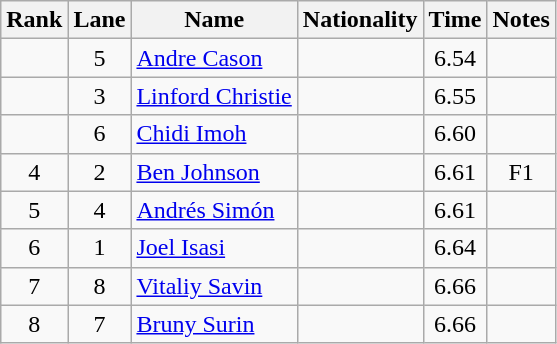<table class="wikitable sortable" style="text-align:center">
<tr>
<th>Rank</th>
<th>Lane</th>
<th>Name</th>
<th>Nationality</th>
<th>Time</th>
<th>Notes</th>
</tr>
<tr>
<td></td>
<td>5</td>
<td align="left"><a href='#'>Andre Cason</a></td>
<td align=left></td>
<td>6.54</td>
<td></td>
</tr>
<tr>
<td></td>
<td>3</td>
<td align="left"><a href='#'>Linford Christie</a></td>
<td align=left></td>
<td>6.55</td>
<td></td>
</tr>
<tr>
<td></td>
<td>6</td>
<td align="left"><a href='#'>Chidi Imoh</a></td>
<td align=left></td>
<td>6.60</td>
<td></td>
</tr>
<tr>
<td>4</td>
<td>2</td>
<td align="left"><a href='#'>Ben Johnson</a></td>
<td align=left></td>
<td>6.61</td>
<td>F1</td>
</tr>
<tr>
<td>5</td>
<td>4</td>
<td align="left"><a href='#'>Andrés Simón</a></td>
<td align=left></td>
<td>6.61</td>
<td></td>
</tr>
<tr>
<td>6</td>
<td>1</td>
<td align="left"><a href='#'>Joel Isasi</a></td>
<td align=left></td>
<td>6.64</td>
<td></td>
</tr>
<tr>
<td>7</td>
<td>8</td>
<td align="left"><a href='#'>Vitaliy Savin</a></td>
<td align=left></td>
<td>6.66</td>
<td></td>
</tr>
<tr>
<td>8</td>
<td>7</td>
<td align="left"><a href='#'>Bruny Surin</a></td>
<td align=left></td>
<td>6.66</td>
<td></td>
</tr>
</table>
